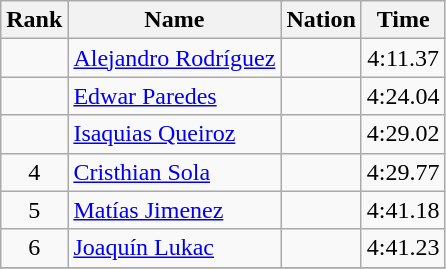<table class="wikitable sortable" style="text-align:center">
<tr>
<th>Rank</th>
<th>Name</th>
<th>Nation</th>
<th>Time</th>
</tr>
<tr>
<td></td>
<td align=left><a href='#'>Alejandro Rodríguez</a></td>
<td align=left></td>
<td>4:11.37</td>
</tr>
<tr>
<td></td>
<td align=left><a href='#'>Edwar Paredes</a></td>
<td align=left></td>
<td>4:24.04</td>
</tr>
<tr>
<td></td>
<td align=left><a href='#'>Isaquias Queiroz</a></td>
<td align=left></td>
<td>4:29.02</td>
</tr>
<tr>
<td>4</td>
<td align=left><a href='#'>Cristhian Sola</a></td>
<td align=left></td>
<td>4:29.77</td>
</tr>
<tr>
<td>5</td>
<td align=left><a href='#'>Matías Jimenez</a></td>
<td align=left></td>
<td>4:41.18</td>
</tr>
<tr>
<td>6</td>
<td align=left><a href='#'>Joaquín Lukac</a></td>
<td align=left></td>
<td>4:41.23</td>
</tr>
<tr>
</tr>
</table>
